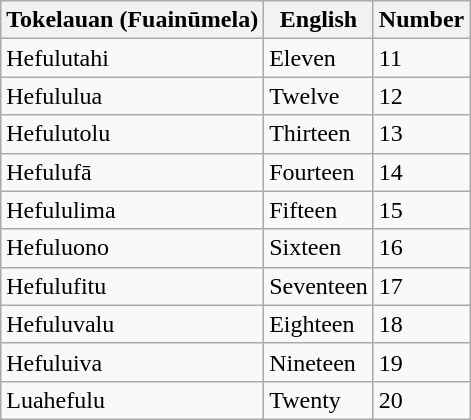<table class="wikitable">
<tr>
<th>Tokelauan (Fuainūmela)</th>
<th>English</th>
<th>Number</th>
</tr>
<tr>
<td>Hefulutahi</td>
<td>Eleven</td>
<td>11</td>
</tr>
<tr>
<td>Hefululua</td>
<td>Twelve</td>
<td>12</td>
</tr>
<tr>
<td>Hefulutolu</td>
<td>Thirteen</td>
<td>13</td>
</tr>
<tr>
<td>Hefulufā</td>
<td>Fourteen</td>
<td>14</td>
</tr>
<tr>
<td>Hefululima</td>
<td>Fifteen</td>
<td>15</td>
</tr>
<tr>
<td>Hefuluono</td>
<td>Sixteen</td>
<td>16</td>
</tr>
<tr>
<td>Hefulufitu</td>
<td>Seventeen</td>
<td>17</td>
</tr>
<tr>
<td>Hefuluvalu</td>
<td>Eighteen</td>
<td>18</td>
</tr>
<tr>
<td>Hefuluiva</td>
<td>Nineteen</td>
<td>19</td>
</tr>
<tr>
<td>Luahefulu</td>
<td>Twenty</td>
<td>20</td>
</tr>
</table>
